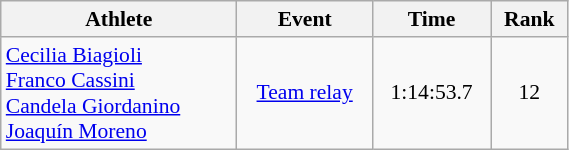<table class="wikitable" style="text-align:center; font-size:90%; width:30%;">
<tr>
<th>Athlete</th>
<th>Event</th>
<th>Time</th>
<th>Rank</th>
</tr>
<tr>
<td align=left><a href='#'>Cecilia Biagioli</a> <br> <a href='#'>Franco Cassini</a><br><a href='#'>Candela Giordanino</a> <br> <a href='#'>Joaquín Moreno</a></td>
<td><a href='#'>Team relay</a></td>
<td>1:14:53.7</td>
<td>12</td>
</tr>
</table>
